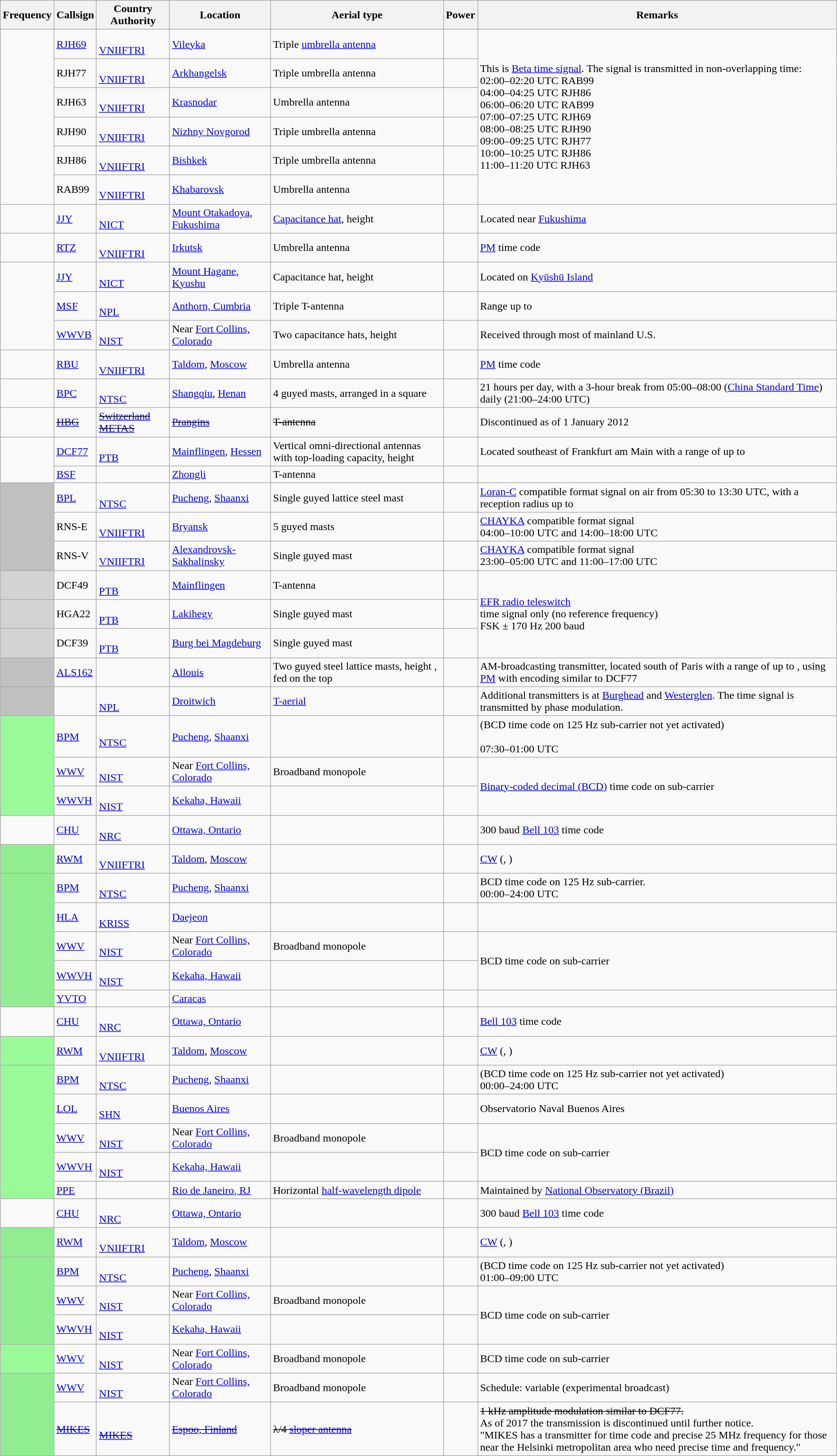<table class="wikitable sortable">
<tr>
<th>Frequency</th>
<th>Callsign</th>
<th>Country Authority</th>
<th>Location</th>
<th>Aerial type</th>
<th>Power</th>
<th>Remarks</th>
</tr>
<tr>
<td rowspan=6> </td>
<td><a href='#'>RJH69</a></td>
<td><br><a href='#'>VNIIFTRI</a></td>
<td><a href='#'>Vileyka</a><br></td>
<td>Triple <a href='#'>umbrella antenna</a></td>
<td></td>
<td rowspan=6>This is <a href='#'>Beta time signal</a>. The signal is transmitted in non-overlapping time:<br>02:00–02:20 UTC RAB99<br>04:00–04:25 UTC RJH86<br>06:00–06:20 UTC RAB99<br>07:00–07:25 UTC RJH69<br>08:00–08:25 UTC RJH90<br>09:00–09:25 UTC RJH77<br>10:00–10:25 UTC RJH86<br>11:00–11:20 UTC RJH63</td>
</tr>
<tr>
<td>RJH77</td>
<td><br><a href='#'>VNIIFTRI</a></td>
<td><a href='#'>Arkhangelsk</a><br></td>
<td>Triple umbrella antenna</td>
<td></td>
</tr>
<tr>
<td>RJH63</td>
<td><br><a href='#'>VNIIFTRI</a></td>
<td><a href='#'>Krasnodar</a><br></td>
<td>Umbrella antenna</td>
<td></td>
</tr>
<tr>
<td>RJH90</td>
<td><br><a href='#'>VNIIFTRI</a></td>
<td><a href='#'>Nizhny Novgorod</a><br></td>
<td>Triple umbrella antenna</td>
<td></td>
</tr>
<tr>
<td>RJH86</td>
<td><br><a href='#'>VNIIFTRI</a></td>
<td><a href='#'>Bishkek</a><br></td>
<td>Triple umbrella antenna</td>
<td></td>
</tr>
<tr>
<td>RAB99</td>
<td><br><a href='#'>VNIIFTRI</a></td>
<td><a href='#'>Khabarovsk</a><br></td>
<td>Umbrella antenna</td>
<td></td>
</tr>
<tr>
<td> </td>
<td><a href='#'>JJY</a></td>
<td><br><a href='#'>NICT</a></td>
<td><a href='#'>Mount Otakadoya</a>, <a href='#'>Fukushima</a><br></td>
<td><a href='#'>Capacitance hat</a>, height </td>
<td></td>
<td>Located near <a href='#'>Fukushima</a></td>
</tr>
<tr>
<td> </td>
<td><a href='#'>RTZ</a></td>
<td><br><a href='#'>VNIIFTRI</a></td>
<td><a href='#'>Irkutsk</a><br></td>
<td>Umbrella antenna</td>
<td></td>
<td><a href='#'>PM</a> time code</td>
</tr>
<tr>
<td rowspan=3> </td>
<td><a href='#'>JJY</a></td>
<td><br><a href='#'>NICT</a></td>
<td><a href='#'>Mount Hagane</a>, <a href='#'>Kyushu</a><br></td>
<td>Capacitance hat, height </td>
<td></td>
<td>Located on <a href='#'>Kyūshū Island</a></td>
</tr>
<tr>
<td><a href='#'>MSF</a></td>
<td><br><a href='#'>NPL</a></td>
<td><a href='#'>Anthorn, Cumbria</a><br></td>
<td>Triple T-antenna</td>
<td></td>
<td>Range up to </td>
</tr>
<tr>
<td><a href='#'>WWVB</a></td>
<td><br><a href='#'>NIST</a></td>
<td>Near <a href='#'>Fort Collins, Colorado</a><br></td>
<td>Two capacitance hats, height </td>
<td></td>
<td>Received through most of mainland U.S.</td>
</tr>
<tr>
<td> </td>
<td><a href='#'>RBU</a></td>
<td><br><a href='#'>VNIIFTRI</a></td>
<td><a href='#'>Taldom</a>, <a href='#'>Moscow</a><br></td>
<td>Umbrella antenna</td>
<td></td>
<td><a href='#'>PM</a> time code</td>
</tr>
<tr>
<td> </td>
<td><a href='#'>BPC</a></td>
<td><br><a href='#'>NTSC</a></td>
<td><a href='#'>Shangqiu</a>, <a href='#'>Henan</a><br></td>
<td>4 guyed masts, arranged in a square</td>
<td></td>
<td>21 hours per day, with a 3-hour break from 05:00–08:00 (<a href='#'>China Standard Time</a>) daily (21:00–24:00 UTC)</td>
</tr>
<tr>
<td> <s></s></td>
<td><s><a href='#'>HBG</a></s></td>
<td> <s><a href='#'>Switzerland</a></s><br><s><a href='#'>METAS</a></s></td>
<td><s><a href='#'>Prangins</a></s><br><s></s></td>
<td><s>T-antenna</s></td>
<td><s></s></td>
<td>Discontinued as of 1 January 2012</td>
</tr>
<tr>
<td rowspan=2> </td>
<td><a href='#'>DCF77</a></td>
<td><br><a href='#'>PTB</a></td>
<td><a href='#'>Mainflingen</a>, <a href='#'>Hessen</a><br></td>
<td>Vertical omni-directional antennas with top-loading capacity, height </td>
<td></td>
<td>Located southeast of Frankfurt am Main with a range of up to </td>
</tr>
<tr>
<td><a href='#'>BSF</a></td>
<td></td>
<td><a href='#'>Zhongli</a><br></td>
<td>T-antenna</td>
<td></td>
<td></td>
</tr>
<tr>
<td bgcolor=silver rowspan=3> </td>
<td><a href='#'>BPL</a></td>
<td><br><a href='#'>NTSC</a></td>
<td><a href='#'>Pucheng</a>, <a href='#'>Shaanxi</a><br></td>
<td>Single guyed lattice steel mast</td>
<td></td>
<td><a href='#'>Loran-C</a> compatible format signal on air from 05:30 to 13:30 UTC, with a reception radius up to </td>
</tr>
<tr>
<td>RNS-E</td>
<td><br><a href='#'>VNIIFTRI</a></td>
<td><a href='#'>Bryansk</a><br></td>
<td>5 guyed masts</td>
<td></td>
<td><a href='#'>CHAYKA</a> compatible format signal<br>04:00–10:00 UTC and 14:00–18:00 UTC</td>
</tr>
<tr>
<td>RNS-V</td>
<td><br><a href='#'>VNIIFTRI</a></td>
<td><a href='#'>Alexandrovsk-Sakhalinsky</a><br></td>
<td>Single guyed mast</td>
<td></td>
<td><a href='#'>CHAYKA</a> compatible format signal<br>23:00–05:00 UTC and 11:00–17:00 UTC</td>
</tr>
<tr>
<td bgcolor=lightgrey> </td>
<td>DCF49</td>
<td><br><a href='#'>PTB</a></td>
<td><a href='#'>Mainflingen</a><br></td>
<td>T-antenna</td>
<td></td>
<td rowspan=3><a href='#'>EFR radio teleswitch</a><br>time signal only (no reference frequency)<br>FSK ± 170 Hz 200 baud</td>
</tr>
<tr>
<td bgcolor=lightgrey> </td>
<td>HGA22</td>
<td><br><a href='#'>PTB</a></td>
<td><a href='#'>Lakihegy</a><br></td>
<td>Single guyed mast</td>
<td></td>
</tr>
<tr>
<td bgcolor=lightgrey> </td>
<td>DCF39</td>
<td><br><a href='#'>PTB</a></td>
<td><a href='#'>Burg bei Magdeburg</a><br></td>
<td>Single guyed mast</td>
<td></td>
</tr>
<tr>
<td bgcolor=silver> </td>
<td><a href='#'>ALS162</a></td>
<td><br></td>
<td><a href='#'>Allouis</a><br></td>
<td>Two guyed steel lattice masts, height , fed on the top</td>
<td></td>
<td>AM-broadcasting transmitter, located  south of Paris with a range of up to , using <a href='#'>PM</a> with encoding similar to DCF77</td>
</tr>
<tr>
<td bgcolor=silver> </td>
<td></td>
<td><br><a href='#'>NPL</a></td>
<td><a href='#'>Droitwich</a><br></td>
<td><a href='#'>T-aerial</a></td>
<td></td>
<td>Additional  transmitters is at <a href='#'>Burghead</a> and <a href='#'>Westerglen</a>. The time signal is transmitted by  phase modulation.</td>
</tr>
<tr>
<td bgcolor=PaleGreen rowspan=3> </td>
<td><a href='#'>BPM</a></td>
<td><br><a href='#'>NTSC</a></td>
<td><a href='#'>Pucheng</a>, <a href='#'>Shaanxi</a><br></td>
<td></td>
<td></td>
<td>(BCD time code on 125 Hz sub-carrier not yet activated)<br><br>07:30–01:00 UTC</td>
</tr>
<tr>
<td><a href='#'>WWV</a></td>
<td><br><a href='#'>NIST</a></td>
<td>Near <a href='#'>Fort Collins, Colorado</a><br></td>
<td>Broadband monopole</td>
<td></td>
<td rowspan=2><a href='#'>Binary-coded decimal (BCD)</a> time code on  sub-carrier</td>
</tr>
<tr>
<td><a href='#'>WWVH</a></td>
<td><br><a href='#'>NIST</a></td>
<td><a href='#'>Kekaha, Hawaii</a><br></td>
<td></td>
<td></td>
</tr>
<tr>
<td> </td>
<td><a href='#'>CHU</a></td>
<td><br><a href='#'>NRC</a></td>
<td><a href='#'>Ottawa, Ontario</a><br></td>
<td></td>
<td></td>
<td>300 baud <a href='#'>Bell 103</a> time code</td>
</tr>
<tr>
<td bgcolor=LightGreen> </td>
<td><a href='#'>RWM</a></td>
<td><br><a href='#'>VNIIFTRI</a></td>
<td><a href='#'>Taldom</a>, <a href='#'>Moscow</a><br></td>
<td></td>
<td></td>
<td><a href='#'>CW</a> (, )</td>
</tr>
<tr>
<td bgcolor=LightGreen rowspan=5> </td>
<td><a href='#'>BPM</a></td>
<td><br><a href='#'>NTSC</a></td>
<td><a href='#'>Pucheng</a>, <a href='#'>Shaanxi</a><br></td>
<td></td>
<td></td>
<td>BCD time code on 125 Hz sub-carrier.<br>00:00–24:00 UTC</td>
</tr>
<tr>
<td><a href='#'>HLA</a></td>
<td><br><a href='#'>KRISS</a></td>
<td><a href='#'>Daejeon</a><br></td>
<td></td>
<td></td>
<td></td>
</tr>
<tr>
<td><a href='#'>WWV</a></td>
<td><br><a href='#'>NIST</a></td>
<td>Near <a href='#'>Fort Collins, Colorado</a><br></td>
<td>Broadband monopole</td>
<td></td>
<td rowspan=2>BCD time code on  sub-carrier</td>
</tr>
<tr>
<td><a href='#'>WWVH</a></td>
<td><br><a href='#'>NIST</a></td>
<td><a href='#'>Kekaha, Hawaii</a><br></td>
<td></td>
<td></td>
</tr>
<tr>
<td><a href='#'>YVTO</a></td>
<td></td>
<td><a href='#'>Caracas</a><br></td>
<td></td>
<td></td>
<td></td>
</tr>
<tr>
<td> </td>
<td><a href='#'>CHU</a></td>
<td><br><a href='#'>NRC</a></td>
<td><a href='#'>Ottawa, Ontario</a><br></td>
<td></td>
<td></td>
<td> <a href='#'>Bell 103</a> time code</td>
</tr>
<tr>
<td bgcolor=PaleGreen> </td>
<td><a href='#'>RWM</a></td>
<td><br><a href='#'>VNIIFTRI</a></td>
<td><a href='#'>Taldom</a>, <a href='#'>Moscow</a><br></td>
<td></td>
<td></td>
<td><a href='#'>CW</a> (, )</td>
</tr>
<tr>
<td bgcolor=PaleGreen rowspan=5> </td>
<td><a href='#'>BPM</a></td>
<td><br><a href='#'>NTSC</a></td>
<td><a href='#'>Pucheng</a>, <a href='#'>Shaanxi</a> <br></td>
<td></td>
<td></td>
<td>(BCD time code on 125 Hz sub-carrier not yet activated)<br>00:00–24:00 UTC</td>
</tr>
<tr>
<td><a href='#'>LOL</a></td>
<td><br><a href='#'>SHN</a></td>
<td><a href='#'>Buenos Aires</a></td>
<td></td>
<td></td>
<td>Observatorio Naval Buenos Aires</td>
</tr>
<tr>
<td><a href='#'>WWV</a></td>
<td><br><a href='#'>NIST</a></td>
<td>Near <a href='#'>Fort Collins, Colorado</a><br></td>
<td>Broadband monopole</td>
<td></td>
<td rowspan=2>BCD time code on  sub-carrier</td>
</tr>
<tr>
<td><a href='#'>WWVH</a></td>
<td><br><a href='#'>NIST</a></td>
<td><a href='#'>Kekaha, Hawaii</a><br></td>
<td></td>
<td></td>
</tr>
<tr>
<td><a href='#'>PPE</a></td>
<td></td>
<td><a href='#'>Rio de Janeiro, RJ</a> </td>
<td>Horizontal <a href='#'>half-wavelength dipole</a></td>
<td></td>
<td>Maintained by <a href='#'>National Observatory (Brazil)</a></td>
</tr>
<tr>
<td> </td>
<td><a href='#'>CHU</a></td>
<td><br><a href='#'>NRC</a></td>
<td><a href='#'>Ottawa, Ontario</a><br></td>
<td></td>
<td></td>
<td>300 baud <a href='#'>Bell 103</a> time code</td>
</tr>
<tr>
<td bgcolor=LightGreen> </td>
<td><a href='#'>RWM</a></td>
<td><br><a href='#'>VNIIFTRI</a></td>
<td><a href='#'>Taldom</a>, <a href='#'>Moscow</a><br></td>
<td></td>
<td></td>
<td><a href='#'>CW</a> (, )</td>
</tr>
<tr>
<td bgcolor=LightGreen rowspan=3> </td>
<td><a href='#'>BPM</a></td>
<td><br><a href='#'>NTSC</a></td>
<td><a href='#'>Pucheng</a>, <a href='#'>Shaanxi</a> <br></td>
<td></td>
<td></td>
<td>(BCD time code on 125 Hz sub-carrier not yet activated)<br>01:00–09:00 UTC</td>
</tr>
<tr>
<td><a href='#'>WWV</a></td>
<td><br><a href='#'>NIST</a></td>
<td>Near <a href='#'>Fort Collins, Colorado</a><br></td>
<td>Broadband monopole</td>
<td></td>
<td rowspan=2>BCD time code on  sub-carrier</td>
</tr>
<tr>
<td><a href='#'>WWVH</a></td>
<td><br><a href='#'>NIST</a></td>
<td><a href='#'>Kekaha, Hawaii</a><br></td>
<td></td>
<td></td>
</tr>
<tr>
<td bgcolor=PaleGreen> </td>
<td><a href='#'>WWV</a></td>
<td><br><a href='#'>NIST</a></td>
<td>Near <a href='#'>Fort Collins, Colorado</a><br></td>
<td>Broadband monopole</td>
<td></td>
<td>BCD time code on  sub-carrier</td>
</tr>
<tr>
<td bgcolor=LightGreen rowspan=2> </td>
<td><a href='#'>WWV</a></td>
<td><br><a href='#'>NIST</a></td>
<td>Near <a href='#'>Fort Collins, Colorado</a><br></td>
<td>Broadband monopole</td>
<td></td>
<td>Schedule: variable (experimental broadcast)</td>
</tr>
<tr>
<td><s><a href='#'>MIKES</a></s></td>
<td><s><br><a href='#'>MIKES</a></s></td>
<td><s><a href='#'>Espoo, Finland</a><br> </s></td>
<td><s>λ/4 <a href='#'>sloper antenna</a></s></td>
<td><s></s></td>
<td><s>1 kHz amplitude modulation similar to DCF77.</s><br>As of 2017 the transmission is discontinued until further notice.<br>"MIKES has a transmitter for time code and precise 25 MHz frequency for those near the Helsinki metropolitan area who need precise time and frequency."</td>
</tr>
</table>
